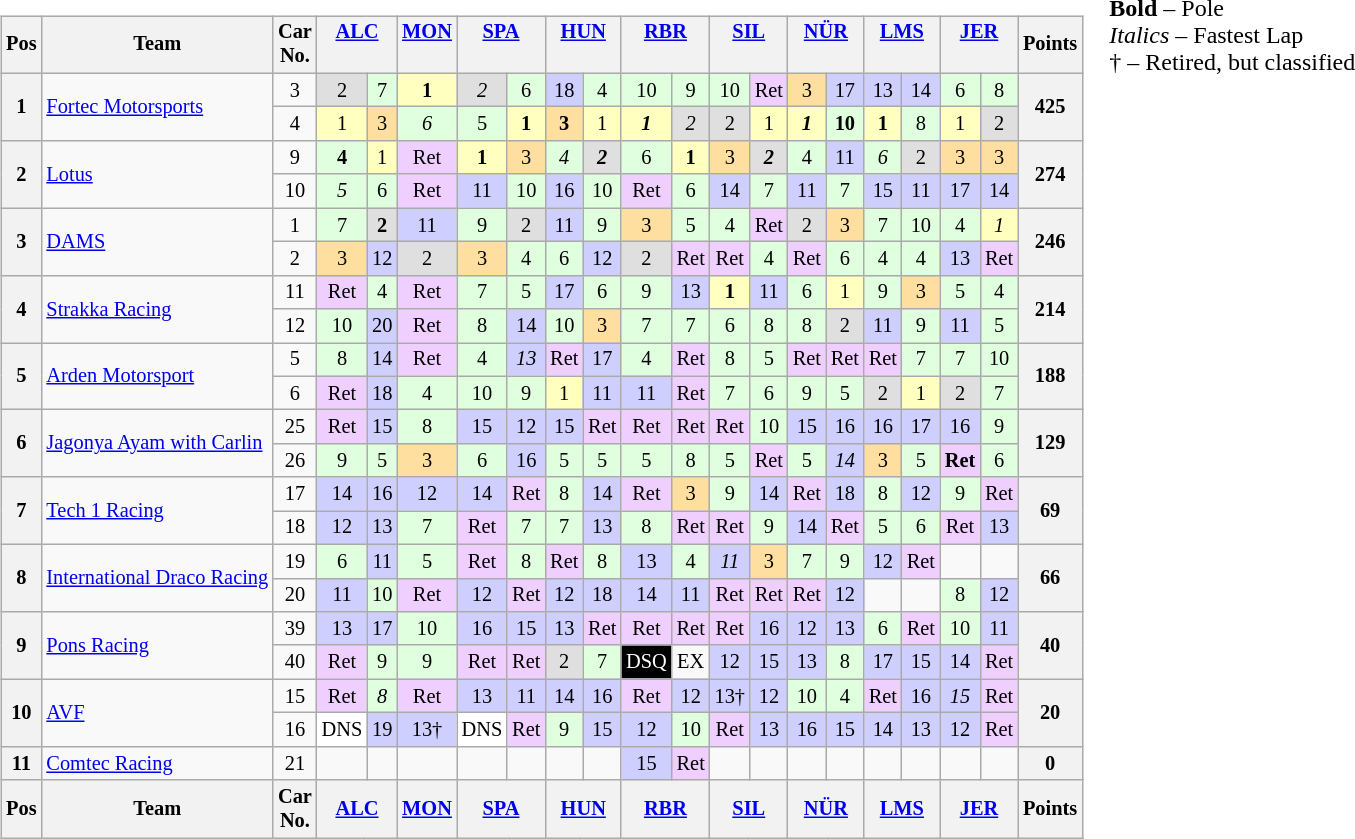<table>
<tr>
<td><br><table class="wikitable" style="font-size: 85%; text-align: center">
<tr valign="top">
<th valign=middle>Pos</th>
<th valign=middle>Team</th>
<th valign=middle>Car<br>No.</th>
<th colspan=2><a href='#'>ALC</a><br></th>
<th><a href='#'>MON</a><br></th>
<th colspan=2><a href='#'>SPA</a><br></th>
<th colspan=2><a href='#'>HUN</a><br></th>
<th colspan=2><a href='#'>RBR</a><br></th>
<th colspan=2><a href='#'>SIL</a><br></th>
<th colspan=2><a href='#'>NÜR</a><br></th>
<th colspan=2><a href='#'>LMS</a><br></th>
<th colspan=2><a href='#'>JER</a><br></th>
<th valign=middle>Points</th>
</tr>
<tr>
<th rowspan=2>1</th>
<td align=left rowspan=2> <a href='#'>Fortec Motorsports</a></td>
<td>3</td>
<td style="background:#DFDFDF;">2</td>
<td style="background:#DFFFDF;">7</td>
<td style="background:#FFFFBF;"><strong>1</strong></td>
<td style="background:#DFDFDF;"><em>2</em></td>
<td style="background:#DFFFDF;">6</td>
<td style="background:#CFCFFF;">18</td>
<td style="background:#DFFFDF;">4</td>
<td style="background:#DFFFDF;">10</td>
<td style="background:#DFFFDF;">9</td>
<td style="background:#DFFFDF;">10</td>
<td style="background:#EFCFFF;">Ret</td>
<td style="background:#FFDF9F;">3</td>
<td style="background:#CFCFFF;">17</td>
<td style="background:#CFCFFF;">13</td>
<td style="background:#CFCFFF;">14</td>
<td style="background:#DFFFDF;">6</td>
<td style="background:#DFFFDF;">8</td>
<th rowspan=2>425</th>
</tr>
<tr>
<td>4</td>
<td style="background:#FFFFBF;">1</td>
<td style="background:#FFDF9F;">3</td>
<td style="background:#DFFFDF;"><em>6</em></td>
<td style="background:#DFFFDF;">5</td>
<td style="background:#FFFFBF;"><strong>1</strong></td>
<td style="background:#FFDF9F;"><strong>3</strong></td>
<td style="background:#FFFFBF;">1</td>
<td style="background:#FFFFBF;"><strong><em>1</em></strong></td>
<td style="background:#DFDFDF;"><em>2</em></td>
<td style="background:#DFDFDF;">2</td>
<td style="background:#FFFFBF;">1</td>
<td style="background:#FFFFBF;"><strong><em>1</em></strong></td>
<td style="background:#DFFFDF;"><strong>10</strong></td>
<td style="background:#FFFFBF;"><strong>1</strong></td>
<td style="background:#DFFFDF;">8</td>
<td style="background:#FFFFBF;">1</td>
<td style="background:#DFDFDF;">2</td>
</tr>
<tr>
<th rowspan=2>2</th>
<td align=left rowspan=2> <a href='#'>Lotus</a></td>
<td>9</td>
<td style="background:#DFFFDF;"><strong>4</strong></td>
<td style="background:#FFFFBF;">1</td>
<td style="background:#EFCFFF;">Ret</td>
<td style="background:#FFFFBF;"><strong>1</strong></td>
<td style="background:#FFDF9F;">3</td>
<td style="background:#DFFFDF;"><em>4</em></td>
<td style="background:#DFDFDF;"><strong><em>2</em></strong></td>
<td style="background:#DFFFDF;">6</td>
<td style="background:#FFFFBF;"><strong>1</strong></td>
<td style="background:#FFDF9F;">3</td>
<td style="background:#DFDFDF;"><strong><em>2</em></strong></td>
<td style="background:#DFFFDF;">4</td>
<td style="background:#CFCFFF;">11</td>
<td style="background:#DFFFDF;"><em>6</em></td>
<td style="background:#DFDFDF;">2</td>
<td style="background:#FFDF9F;">3</td>
<td style="background:#FFDF9F;">3</td>
<th rowspan=2>274</th>
</tr>
<tr>
<td>10</td>
<td style="background:#DFFFDF;"><em>5</em></td>
<td style="background:#DFFFDF;">6</td>
<td style="background:#EFCFFF;">Ret</td>
<td style="background:#CFCFFF;">11</td>
<td style="background:#DFFFDF;">10</td>
<td style="background:#CFCFFF;">16</td>
<td style="background:#DFFFDF;">10</td>
<td style="background:#EFCFFF;">Ret</td>
<td style="background:#DFFFDF;">6</td>
<td style="background:#CFCFFF;">14</td>
<td style="background:#DFFFDF;">7</td>
<td style="background:#CFCFFF;">11</td>
<td style="background:#DFFFDF;">7</td>
<td style="background:#CFCFFF;">15</td>
<td style="background:#CFCFFF;">11</td>
<td style="background:#CFCFFF;">17</td>
<td style="background:#CFCFFF;">14</td>
</tr>
<tr>
<th rowspan=2>3</th>
<td align=left rowspan=2> <a href='#'>DAMS</a></td>
<td>1</td>
<td style="background:#DFFFDF;">7</td>
<td style="background:#DFDFDF;"><strong>2</strong></td>
<td style="background:#CFCFFF;">11</td>
<td style="background:#DFFFDF;">9</td>
<td style="background:#DFDFDF;">2</td>
<td style="background:#CFCFFF;">11</td>
<td style="background:#DFFFDF;">9</td>
<td style="background:#FFDF9F;">3</td>
<td style="background:#DFFFDF;">5</td>
<td style="background:#DFFFDF;">4</td>
<td style="background:#EFCFFF;">Ret</td>
<td style="background:#DFDFDF;">2</td>
<td style="background:#FFDF9F;">3</td>
<td style="background:#DFFFDF;">7</td>
<td style="background:#DFFFDF;">10</td>
<td style="background:#DFFFDF;">4</td>
<td style="background:#FFFFBF;"><em>1</em></td>
<th rowspan=2>246</th>
</tr>
<tr>
<td>2</td>
<td style="background:#FFDF9F;">3</td>
<td style="background:#CFCFFF;">12</td>
<td style="background:#DFDFDF;">2</td>
<td style="background:#FFDF9F;">3</td>
<td style="background:#DFFFDF;">4</td>
<td style="background:#DFFFDF;">6</td>
<td style="background:#CFCFFF;">12</td>
<td style="background:#DFDFDF;">2</td>
<td style="background:#EFCFFF;">Ret</td>
<td style="background:#EFCFFF;">Ret</td>
<td style="background:#DFFFDF;">4</td>
<td style="background:#EFCFFF;">Ret</td>
<td style="background:#DFFFDF;">6</td>
<td style="background:#DFFFDF;">4</td>
<td style="background:#DFFFDF;">4</td>
<td style="background:#CFCFFF;">13</td>
<td style="background:#EFCFFF;">Ret</td>
</tr>
<tr>
<th rowspan=2>4</th>
<td align=left rowspan=2> <a href='#'>Strakka Racing</a></td>
<td>11</td>
<td style="background:#EFCFFF;">Ret</td>
<td style="background:#DFFFDF;">4</td>
<td style="background:#EFCFFF;">Ret</td>
<td style="background:#DFFFDF;">7</td>
<td style="background:#DFFFDF;">5</td>
<td style="background:#CFCFFF;">17</td>
<td style="background:#DFFFDF;">6</td>
<td style="background:#DFFFDF;">9</td>
<td style="background:#CFCFFF;">13</td>
<td style="background:#FFFFBF;"><strong>1</strong></td>
<td style="background:#CFCFFF;">11</td>
<td style="background:#DFFFDF;">6</td>
<td style="background:#FFFFBF;">1</td>
<td style="background:#DFFFDF;">9</td>
<td style="background:#FFDF9F;">3</td>
<td style="background:#DFFFDF;">5</td>
<td style="background:#DFFFDF;">4</td>
<th rowspan=2>214</th>
</tr>
<tr>
<td>12</td>
<td style="background:#DFFFDF;">10</td>
<td style="background:#CFCFFF;">20</td>
<td style="background:#EFCFFF;">Ret</td>
<td style="background:#DFFFDF;">8</td>
<td style="background:#CFCFFF;">14</td>
<td style="background:#DFFFDF;">10</td>
<td style="background:#FFDF9F;">3</td>
<td style="background:#DFFFDF;">7</td>
<td style="background:#DFFFDF;">7</td>
<td style="background:#DFFFDF;">6</td>
<td style="background:#DFFFDF;">8</td>
<td style="background:#DFFFDF;">8</td>
<td style="background:#DFDFDF;">2</td>
<td style="background:#CFCFFF;">11</td>
<td style="background:#DFFFDF;">9</td>
<td style="background:#CFCFFF;">11</td>
<td style="background:#DFFFDF;">5</td>
</tr>
<tr>
<th rowspan=2>5</th>
<td align=left rowspan=2> <a href='#'>Arden Motorsport</a></td>
<td>5</td>
<td style="background:#DFFFDF;">8</td>
<td style="background:#CFCFFF;">14</td>
<td style="background:#EFCFFF;">Ret</td>
<td style="background:#DFFFDF;">4</td>
<td style="background:#CFCFFF;"><em>13</em></td>
<td style="background:#EFCFFF;">Ret</td>
<td style="background:#CFCFFF;">17</td>
<td style="background:#DFFFDF;">4</td>
<td style="background:#EFCFFF;">Ret</td>
<td style="background:#DFFFDF;">8</td>
<td style="background:#DFFFDF;">5</td>
<td style="background:#EFCFFF;">Ret</td>
<td style="background:#EFCFFF;">Ret</td>
<td style="background:#EFCFFF;">Ret</td>
<td style="background:#DFFFDF;">7</td>
<td style="background:#DFFFDF;">7</td>
<td style="background:#DFFFDF;">10</td>
<th rowspan=2>188</th>
</tr>
<tr>
<td>6</td>
<td style="background:#EFCFFF;">Ret</td>
<td style="background:#CFCFFF;">18</td>
<td style="background:#DFFFDF;">4</td>
<td style="background:#DFFFDF;">10</td>
<td style="background:#DFFFDF;">9</td>
<td style="background:#FFFFBF;">1</td>
<td style="background:#CFCFFF;">11</td>
<td style="background:#CFCFFF;">11</td>
<td style="background:#EFCFFF;">Ret</td>
<td style="background:#DFFFDF;">7</td>
<td style="background:#DFFFDF;">6</td>
<td style="background:#DFFFDF;">9</td>
<td style="background:#DFFFDF;">5</td>
<td style="background:#DFDFDF;">2</td>
<td style="background:#FFFFBF;">1</td>
<td style="background:#DFDFDF;">2</td>
<td style="background:#DFFFDF;">7</td>
</tr>
<tr>
<th rowspan=2>6</th>
<td align=left rowspan=2> <a href='#'>Jagonya Ayam with Carlin</a></td>
<td>25</td>
<td style="background:#EFCFFF;">Ret</td>
<td style="background:#CFCFFF;">15</td>
<td style="background:#DFFFDF;">8</td>
<td style="background:#CFCFFF;">15</td>
<td style="background:#CFCFFF;">12</td>
<td style="background:#CFCFFF;">15</td>
<td style="background:#EFCFFF;">Ret</td>
<td style="background:#EFCFFF;">Ret</td>
<td style="background:#EFCFFF;">Ret</td>
<td style="background:#EFCFFF;">Ret</td>
<td style="background:#DFFFDF;">10</td>
<td style="background:#CFCFFF;">15</td>
<td style="background:#CFCFFF;">16</td>
<td style="background:#CFCFFF;">16</td>
<td style="background:#CFCFFF;">17</td>
<td style="background:#CFCFFF;">16</td>
<td style="background:#DFFFDF;">9</td>
<th rowspan=2>129</th>
</tr>
<tr>
<td>26</td>
<td style="background:#DFFFDF;">9</td>
<td style="background:#DFFFDF;">5</td>
<td style="background:#FFDF9F;">3</td>
<td style="background:#DFFFDF;">6</td>
<td style="background:#CFCFFF;">16</td>
<td style="background:#DFFFDF;">5</td>
<td style="background:#DFFFDF;">5</td>
<td style="background:#DFFFDF;">5</td>
<td style="background:#DFFFDF;">8</td>
<td style="background:#DFFFDF;">5</td>
<td style="background:#EFCFFF;">Ret</td>
<td style="background:#DFFFDF;">5</td>
<td style="background:#CFCFFF;"><em>14</em></td>
<td style="background:#FFDF9F;">3</td>
<td style="background:#DFFFDF;">5</td>
<td style="background:#EFCFFF;"><strong>Ret</strong></td>
<td style="background:#DFFFDF;">6</td>
</tr>
<tr>
<th rowspan=2>7</th>
<td align=left rowspan=2> <a href='#'>Tech 1 Racing</a></td>
<td>17</td>
<td style="background:#CFCFFF;">14</td>
<td style="background:#CFCFFF;">16</td>
<td style="background:#CFCFFF;">12</td>
<td style="background:#CFCFFF;">14</td>
<td style="background:#EFCFFF;">Ret</td>
<td style="background:#DFFFDF;">8</td>
<td style="background:#CFCFFF;">14</td>
<td style="background:#EFCFFF;">Ret</td>
<td style="background:#FFDF9F;">3</td>
<td style="background:#DFFFDF;">9</td>
<td style="background:#CFCFFF;">14</td>
<td style="background:#EFCFFF;">Ret</td>
<td style="background:#CFCFFF;">18</td>
<td style="background:#DFFFDF;">8</td>
<td style="background:#CFCFFF;">12</td>
<td style="background:#DFFFDF;">9</td>
<td style="background:#EFCFFF;">Ret</td>
<th rowspan=2>69</th>
</tr>
<tr>
<td>18</td>
<td style="background:#CFCFFF;">12</td>
<td style="background:#CFCFFF;">13</td>
<td style="background:#DFFFDF;">7</td>
<td style="background:#EFCFFF;">Ret</td>
<td style="background:#DFFFDF;">7</td>
<td style="background:#DFFFDF;">7</td>
<td style="background:#CFCFFF;">13</td>
<td style="background:#DFFFDF;">8</td>
<td style="background:#EFCFFF;">Ret</td>
<td style="background:#EFCFFF;">Ret</td>
<td style="background:#DFFFDF;">9</td>
<td style="background:#CFCFFF;">14</td>
<td style="background:#EFCFFF;">Ret</td>
<td style="background:#DFFFDF;">5</td>
<td style="background:#DFFFDF;">6</td>
<td style="background:#EFCFFF;">Ret</td>
<td style="background:#CFCFFF;">13</td>
</tr>
<tr>
<th rowspan=2>8</th>
<td align=left rowspan=2 nowrap> <a href='#'>International Draco Racing</a></td>
<td>19</td>
<td style="background:#DFFFDF;">6</td>
<td style="background:#CFCFFF;">11</td>
<td style="background:#DFFFDF;">5</td>
<td style="background:#EFCFFF;">Ret</td>
<td style="background:#DFFFDF;">8</td>
<td style="background:#EFCFFF;">Ret</td>
<td style="background:#DFFFDF;">8</td>
<td style="background:#CFCFFF;">13</td>
<td style="background:#DFFFDF;">4</td>
<td style="background:#CFCFFF;"><em>11</em></td>
<td style="background:#FFDF9F;">3</td>
<td style="background:#DFFFDF;">7</td>
<td style="background:#DFFFDF;">9</td>
<td style="background:#CFCFFF;">12</td>
<td style="background:#EFCFFF;">Ret</td>
<td></td>
<td></td>
<th rowspan=2>66</th>
</tr>
<tr>
<td>20</td>
<td style="background:#CFCFFF;">11</td>
<td style="background:#DFFFDF;">10</td>
<td style="background:#EFCFFF;">Ret</td>
<td style="background:#CFCFFF;">12</td>
<td style="background:#EFCFFF;">Ret</td>
<td style="background:#CFCFFF;">12</td>
<td style="background:#CFCFFF;">18</td>
<td style="background:#CFCFFF;">14</td>
<td style="background:#CFCFFF;">11</td>
<td style="background:#EFCFFF;">Ret</td>
<td style="background:#EFCFFF;">Ret</td>
<td style="background:#EFCFFF;">Ret</td>
<td style="background:#CFCFFF;">12</td>
<td></td>
<td></td>
<td style="background:#DFFFDF;">8</td>
<td style="background:#CFCFFF;">12</td>
</tr>
<tr>
<th rowspan=2>9</th>
<td align=left rowspan=2> <a href='#'>Pons Racing</a></td>
<td>39</td>
<td style="background:#CFCFFF;">13</td>
<td style="background:#CFCFFF;">17</td>
<td style="background:#DFFFDF;">10</td>
<td style="background:#CFCFFF;">16</td>
<td style="background:#CFCFFF;">15</td>
<td style="background:#CFCFFF;">13</td>
<td style="background:#EFCFFF;">Ret</td>
<td style="background:#EFCFFF;">Ret</td>
<td style="background:#EFCFFF;">Ret</td>
<td style="background:#EFCFFF;">Ret</td>
<td style="background:#CFCFFF;">16</td>
<td style="background:#CFCFFF;">12</td>
<td style="background:#CFCFFF;">13</td>
<td style="background:#DFFFDF;">6</td>
<td style="background:#EFCFFF;">Ret</td>
<td style="background:#DFFFDF;">10</td>
<td style="background:#CFCFFF;">11</td>
<th rowspan=2>40</th>
</tr>
<tr>
<td>40</td>
<td style="background:#EFCFFF;">Ret</td>
<td style="background:#DFFFDF;">9</td>
<td style="background:#DFFFDF;">9</td>
<td style="background:#EFCFFF;">Ret</td>
<td style="background:#EFCFFF;">Ret</td>
<td style="background:#DFDFDF;">2</td>
<td style="background:#DFFFDF;">7</td>
<td style="background:black; color:white;">DSQ</td>
<td>EX</td>
<td style="background:#CFCFFF;">12</td>
<td style="background:#CFCFFF;">15</td>
<td style="background:#CFCFFF;">13</td>
<td style="background:#DFFFDF;">8</td>
<td style="background:#CFCFFF;">17</td>
<td style="background:#CFCFFF;">15</td>
<td style="background:#CFCFFF;">14</td>
<td style="background:#EFCFFF;">Ret</td>
</tr>
<tr>
<th rowspan=2>10</th>
<td align=left rowspan=2> <a href='#'>AVF</a></td>
<td>15</td>
<td style="background:#EFCFFF;">Ret</td>
<td style="background:#DFFFDF;"><em>8</em></td>
<td style="background:#EFCFFF;">Ret</td>
<td style="background:#CFCFFF;">13</td>
<td style="background:#CFCFFF;">11</td>
<td style="background:#CFCFFF;">14</td>
<td style="background:#CFCFFF;">16</td>
<td style="background:#EFCFFF;">Ret</td>
<td style="background:#CFCFFF;">12</td>
<td style="background:#CFCFFF;">13†</td>
<td style="background:#CFCFFF;">12</td>
<td style="background:#DFFFDF;">10</td>
<td style="background:#DFFFDF;">4</td>
<td style="background:#EFCFFF;">Ret</td>
<td style="background:#CFCFFF;">16</td>
<td style="background:#CFCFFF;"><em>15</em></td>
<td style="background:#EFCFFF;">Ret</td>
<th rowspan=2>20</th>
</tr>
<tr>
<td>16</td>
<td style="background:#FFFFFF;">DNS</td>
<td style="background:#CFCFFF;">19</td>
<td style="background:#CFCFFF;">13†</td>
<td style="background:#FFFFFF;">DNS</td>
<td style="background:#EFCFFF;">Ret</td>
<td style="background:#DFFFDF;">9</td>
<td style="background:#CFCFFF;">15</td>
<td style="background:#CFCFFF;">12</td>
<td style="background:#DFFFDF;">10</td>
<td style="background:#EFCFFF;">Ret</td>
<td style="background:#CFCFFF;">13</td>
<td style="background:#CFCFFF;">16</td>
<td style="background:#CFCFFF;">15</td>
<td style="background:#CFCFFF;">14</td>
<td style="background:#CFCFFF;">13</td>
<td style="background:#CFCFFF;">12</td>
<td style="background:#EFCFFF;">Ret</td>
</tr>
<tr>
<th>11</th>
<td align=left> <a href='#'>Comtec Racing</a></td>
<td>21</td>
<td></td>
<td></td>
<td></td>
<td></td>
<td></td>
<td></td>
<td></td>
<td style="background:#CFCFFF;">15</td>
<td style="background:#EFCFFF;">Ret</td>
<td></td>
<td></td>
<td></td>
<td></td>
<td></td>
<td></td>
<td></td>
<td></td>
<th>0</th>
</tr>
<tr>
<th valign=middle>Pos</th>
<th valign=middle>Team</th>
<th valign=middle>Car<br>No.</th>
<th colspan=2><a href='#'>ALC</a><br></th>
<th><a href='#'>MON</a><br></th>
<th colspan=2><a href='#'>SPA</a><br></th>
<th colspan=2><a href='#'>HUN</a><br></th>
<th colspan=2><a href='#'>RBR</a><br></th>
<th colspan=2><a href='#'>SIL</a><br></th>
<th colspan=2><a href='#'>NÜR</a><br></th>
<th colspan=2><a href='#'>LMS</a><br></th>
<th colspan=2><a href='#'>JER</a><br></th>
<th valign=middle>Points</th>
</tr>
</table>
</td>
<td valign="top"><br>
<div>
<strong>Bold</strong> – Pole<br>
<em>Italics</em> – Fastest Lap<br>
† – Retired, but classified</div></td>
</tr>
</table>
